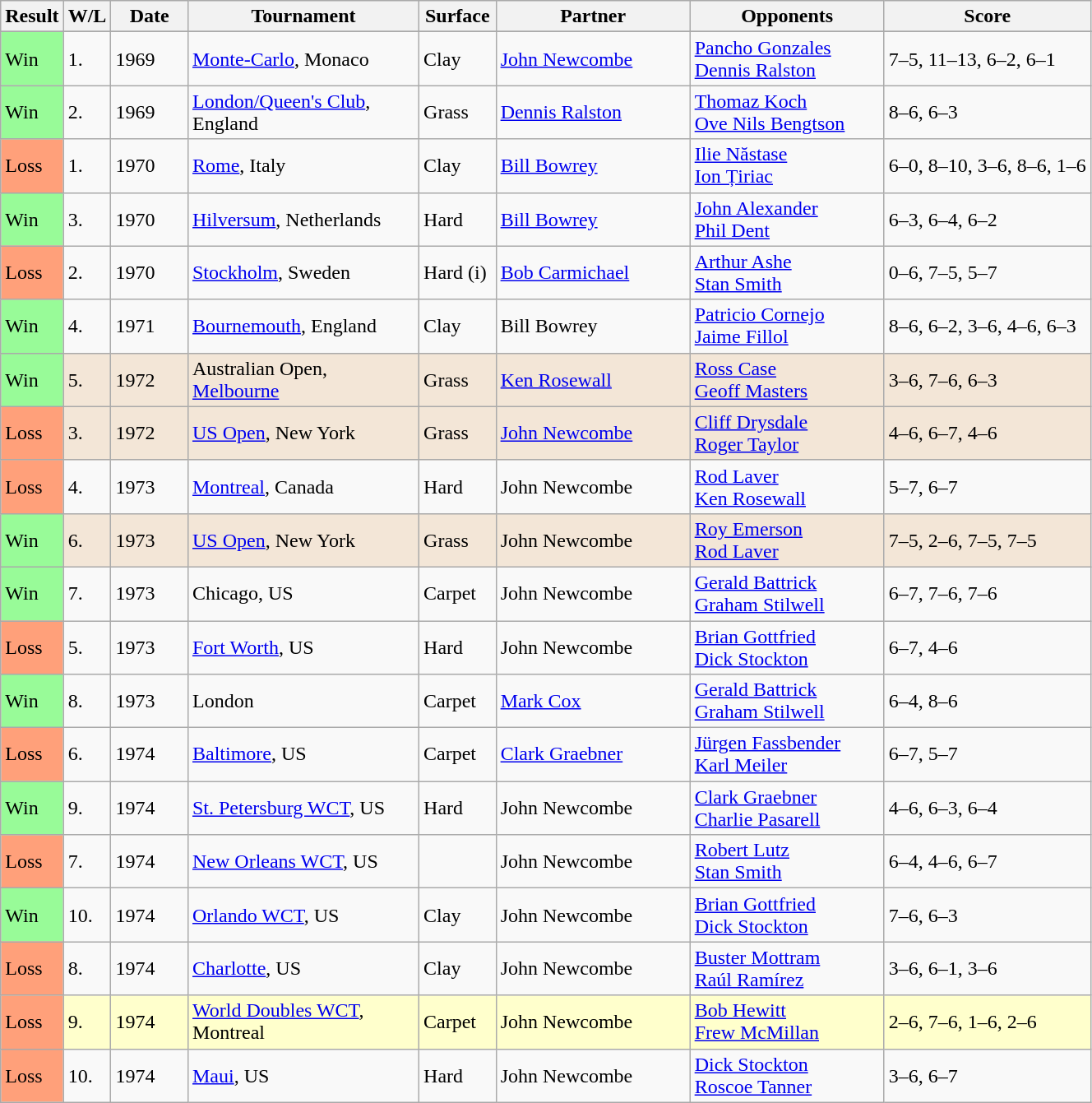<table class="sortable wikitable">
<tr>
<th style="width:40px">Result</th>
<th style="width:30px" class="unsortable">W/L</th>
<th style="width:55px">Date</th>
<th style="width:180px">Tournament</th>
<th style="width:55px">Surface</th>
<th style="width:150px">Partner</th>
<th style="width:150px">Opponents</th>
<th style="width:160px" class="unsortable">Score</th>
</tr>
<tr>
</tr>
<tr>
<td style="background:#98fb98;">Win</td>
<td>1.</td>
<td>1969</td>
<td><a href='#'>Monte-Carlo</a>, Monaco</td>
<td>Clay</td>
<td> <a href='#'>John Newcombe</a></td>
<td> <a href='#'>Pancho Gonzales</a> <br>  <a href='#'>Dennis Ralston</a></td>
<td>7–5, 11–13, 6–2, 6–1</td>
</tr>
<tr>
<td style="background:#98fb98;">Win</td>
<td>2.</td>
<td>1969</td>
<td><a href='#'>London/Queen's Club</a>, England</td>
<td>Grass</td>
<td> <a href='#'>Dennis Ralston</a></td>
<td> <a href='#'>Thomaz Koch</a> <br>  <a href='#'>Ove Nils Bengtson</a></td>
<td>8–6, 6–3</td>
</tr>
<tr>
<td style="background:#ffa07a;">Loss</td>
<td>1.</td>
<td>1970</td>
<td><a href='#'>Rome</a>, Italy</td>
<td>Clay</td>
<td> <a href='#'>Bill Bowrey</a></td>
<td> <a href='#'>Ilie Năstase</a> <br>  <a href='#'>Ion Țiriac</a></td>
<td>6–0, 8–10, 3–6, 8–6, 1–6</td>
</tr>
<tr>
<td style="background:#98fb98;">Win</td>
<td>3.</td>
<td>1970</td>
<td><a href='#'>Hilversum</a>, Netherlands</td>
<td>Hard</td>
<td> <a href='#'>Bill Bowrey</a></td>
<td> <a href='#'>John Alexander</a> <br>  <a href='#'>Phil Dent</a></td>
<td>6–3, 6–4, 6–2</td>
</tr>
<tr>
<td style="background:#ffa07a;">Loss</td>
<td>2.</td>
<td>1970</td>
<td><a href='#'>Stockholm</a>, Sweden</td>
<td>Hard (i)</td>
<td> <a href='#'>Bob Carmichael</a></td>
<td> <a href='#'>Arthur Ashe</a> <br>  <a href='#'>Stan Smith</a></td>
<td>0–6, 7–5, 5–7</td>
</tr>
<tr>
<td style="background:#98fb98;">Win</td>
<td>4.</td>
<td>1971</td>
<td><a href='#'>Bournemouth</a>, England</td>
<td>Clay</td>
<td> Bill Bowrey</td>
<td> <a href='#'>Patricio Cornejo</a> <br>  <a href='#'>Jaime Fillol</a></td>
<td>8–6, 6–2, 3–6, 4–6, 6–3</td>
</tr>
<tr bgcolor="#f3e6d7">
<td style="background:#98fb98;">Win</td>
<td>5.</td>
<td>1972</td>
<td>Australian Open, <a href='#'>Melbourne</a></td>
<td>Grass</td>
<td> <a href='#'>Ken Rosewall</a></td>
<td> <a href='#'>Ross Case</a> <br>  <a href='#'>Geoff Masters</a></td>
<td>3–6, 7–6, 6–3</td>
</tr>
<tr bgcolor="#f3e6d7">
<td style="background:#ffa07a;">Loss</td>
<td>3.</td>
<td>1972</td>
<td><a href='#'>US Open</a>, New York</td>
<td>Grass</td>
<td> <a href='#'>John Newcombe</a></td>
<td> <a href='#'>Cliff Drysdale</a> <br>  <a href='#'>Roger Taylor</a></td>
<td>4–6, 6–7, 4–6</td>
</tr>
<tr>
<td style="background:#ffa07a;">Loss</td>
<td>4.</td>
<td>1973</td>
<td><a href='#'>Montreal</a>, Canada</td>
<td>Hard</td>
<td> John Newcombe</td>
<td> <a href='#'>Rod Laver</a> <br>  <a href='#'>Ken Rosewall</a></td>
<td>5–7, 6–7</td>
</tr>
<tr bgcolor="#f3e6d7">
<td style="background:#98fb98;">Win</td>
<td>6.</td>
<td>1973</td>
<td><a href='#'>US Open</a>, New York</td>
<td>Grass</td>
<td> John Newcombe</td>
<td> <a href='#'>Roy Emerson</a> <br>  <a href='#'>Rod Laver</a></td>
<td>7–5, 2–6, 7–5, 7–5</td>
</tr>
<tr>
<td style="background:#98fb98;">Win</td>
<td>7.</td>
<td>1973</td>
<td>Chicago, US</td>
<td>Carpet</td>
<td> John Newcombe</td>
<td> <a href='#'>Gerald Battrick</a> <br>  <a href='#'>Graham Stilwell</a></td>
<td>6–7, 7–6, 7–6</td>
</tr>
<tr>
<td style="background:#ffa07a;">Loss</td>
<td>5.</td>
<td>1973</td>
<td><a href='#'>Fort Worth</a>, US</td>
<td>Hard</td>
<td> John Newcombe</td>
<td> <a href='#'>Brian Gottfried</a> <br>  <a href='#'>Dick Stockton</a></td>
<td>6–7, 4–6</td>
</tr>
<tr>
<td style="background:#98fb98;">Win</td>
<td>8.</td>
<td>1973</td>
<td>London</td>
<td>Carpet</td>
<td> <a href='#'>Mark Cox</a></td>
<td> <a href='#'>Gerald Battrick</a> <br>  <a href='#'>Graham Stilwell</a></td>
<td>6–4, 8–6</td>
</tr>
<tr>
<td style="background:#ffa07a;">Loss</td>
<td>6.</td>
<td>1974</td>
<td><a href='#'>Baltimore</a>, US</td>
<td>Carpet</td>
<td> <a href='#'>Clark Graebner</a></td>
<td> <a href='#'>Jürgen Fassbender</a> <br>  <a href='#'>Karl Meiler</a></td>
<td>6–7, 5–7</td>
</tr>
<tr>
<td style="background:#98fb98;">Win</td>
<td>9.</td>
<td>1974</td>
<td><a href='#'>St. Petersburg WCT</a>, US</td>
<td>Hard</td>
<td> John Newcombe</td>
<td> <a href='#'>Clark Graebner</a> <br>  <a href='#'>Charlie Pasarell</a></td>
<td>4–6, 6–3, 6–4</td>
</tr>
<tr>
<td style="background:#ffa07a;">Loss</td>
<td>7.</td>
<td>1974</td>
<td><a href='#'>New Orleans WCT</a>, US</td>
<td></td>
<td> John Newcombe</td>
<td> <a href='#'>Robert Lutz</a> <br>  <a href='#'>Stan Smith</a></td>
<td>6–4, 4–6, 6–7</td>
</tr>
<tr>
<td style="background:#98fb98;">Win</td>
<td>10.</td>
<td>1974</td>
<td><a href='#'>Orlando WCT</a>, US</td>
<td>Clay</td>
<td> John Newcombe</td>
<td> <a href='#'>Brian Gottfried</a> <br>  <a href='#'>Dick Stockton</a></td>
<td>7–6, 6–3</td>
</tr>
<tr>
<td style="background:#ffa07a;">Loss</td>
<td>8.</td>
<td>1974</td>
<td><a href='#'>Charlotte</a>, US</td>
<td>Clay</td>
<td> John Newcombe</td>
<td> <a href='#'>Buster Mottram</a> <br>  <a href='#'>Raúl Ramírez</a></td>
<td>3–6, 6–1, 3–6</td>
</tr>
<tr bgcolor="ffffcc">
<td style="background:#ffa07a;">Loss</td>
<td>9.</td>
<td>1974</td>
<td><a href='#'>World Doubles WCT</a>, Montreal</td>
<td>Carpet</td>
<td> John Newcombe</td>
<td> <a href='#'>Bob Hewitt</a> <br>  <a href='#'>Frew McMillan</a></td>
<td>2–6, 7–6, 1–6, 2–6</td>
</tr>
<tr>
<td style="background:#ffa07a;">Loss</td>
<td>10.</td>
<td>1974</td>
<td><a href='#'>Maui</a>, US</td>
<td>Hard</td>
<td> John Newcombe</td>
<td> <a href='#'>Dick Stockton</a> <br>  <a href='#'>Roscoe Tanner</a></td>
<td>3–6, 6–7</td>
</tr>
</table>
